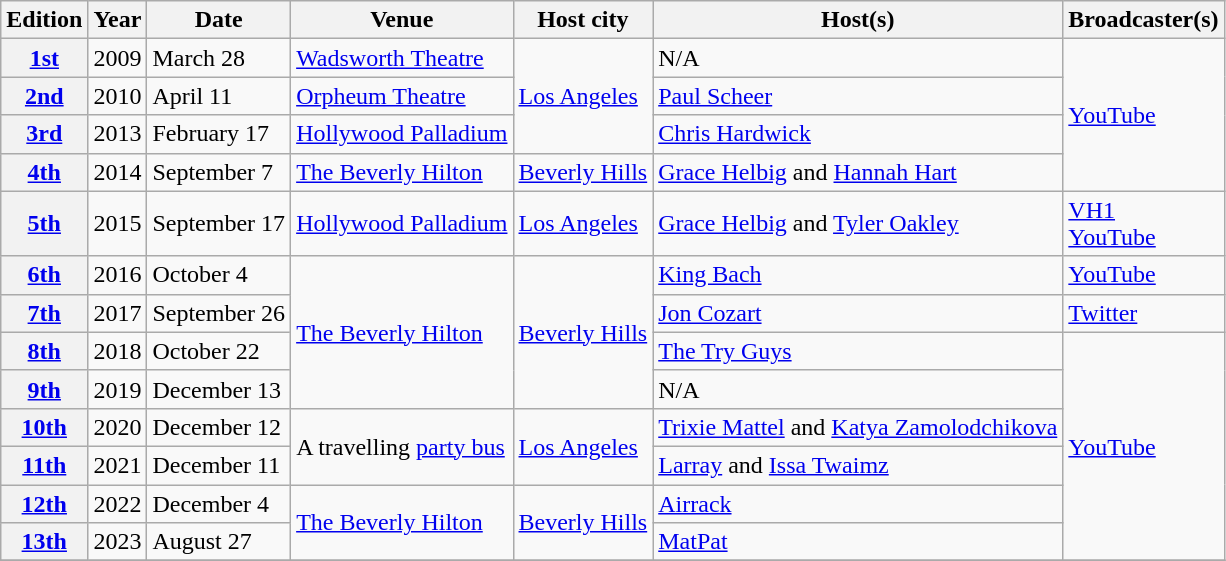<table class="wikitable">
<tr>
<th>Edition</th>
<th>Year</th>
<th>Date</th>
<th>Venue</th>
<th>Host city</th>
<th>Host(s)</th>
<th>Broadcaster(s)</th>
</tr>
<tr>
<th scope="row" style="text-align:center;"><a href='#'>1st</a></th>
<td>2009</td>
<td>March 28</td>
<td><a href='#'>Wadsworth Theatre</a></td>
<td rowspan="3"><a href='#'>Los Angeles</a></td>
<td>N/A</td>
<td rowspan="4"><a href='#'>YouTube</a></td>
</tr>
<tr>
<th scope="row" style="text-align:center;"><a href='#'>2nd</a></th>
<td>2010</td>
<td>April 11</td>
<td><a href='#'>Orpheum Theatre</a></td>
<td><a href='#'>Paul Scheer</a></td>
</tr>
<tr>
<th scope="row" style="text-align:center;"><a href='#'>3rd</a></th>
<td>2013</td>
<td>February 17</td>
<td><a href='#'>Hollywood Palladium</a></td>
<td><a href='#'>Chris Hardwick</a></td>
</tr>
<tr>
<th scope="row" style="text-align:center;"><a href='#'>4th</a></th>
<td>2014</td>
<td>September 7</td>
<td><a href='#'>The Beverly Hilton</a></td>
<td><a href='#'>Beverly Hills</a></td>
<td><a href='#'>Grace Helbig</a> and <a href='#'>Hannah Hart</a></td>
</tr>
<tr>
<th scope="row" style="text-align:center;"><a href='#'>5th</a></th>
<td>2015</td>
<td>September 17</td>
<td><a href='#'>Hollywood Palladium</a></td>
<td><a href='#'>Los Angeles</a></td>
<td><a href='#'>Grace Helbig</a> and <a href='#'>Tyler Oakley</a></td>
<td><a href='#'>VH1</a><br><a href='#'>YouTube</a></td>
</tr>
<tr>
<th scope="row" style="text-align:center;"><a href='#'>6th</a></th>
<td>2016</td>
<td>October 4</td>
<td rowspan="4"><a href='#'>The Beverly Hilton</a></td>
<td rowspan="4"><a href='#'>Beverly Hills</a></td>
<td><a href='#'>King Bach</a></td>
<td><a href='#'>YouTube</a></td>
</tr>
<tr>
<th scope="row" style="text-align:center;"><a href='#'>7th</a></th>
<td>2017</td>
<td>September 26</td>
<td><a href='#'>Jon Cozart</a></td>
<td><a href='#'>Twitter</a></td>
</tr>
<tr>
<th scope="row" style="text-align:center;"><a href='#'>8th</a></th>
<td>2018</td>
<td>October 22</td>
<td><a href='#'>The Try Guys</a></td>
<td rowspan="6"><a href='#'>YouTube</a></td>
</tr>
<tr>
<th scope="row" style="text-align:center;"><a href='#'>9th</a></th>
<td>2019</td>
<td>December 13</td>
<td>N/A</td>
</tr>
<tr>
<th scope="row" style="text-align:center;"><a href='#'>10th</a></th>
<td>2020</td>
<td>December 12</td>
<td rowspan="2">A travelling <a href='#'>party bus</a></td>
<td rowspan="2"><a href='#'>Los Angeles</a></td>
<td><a href='#'>Trixie Mattel</a> and <a href='#'>Katya Zamolodchikova</a></td>
</tr>
<tr>
<th scope="row" style="text-align:center;"><a href='#'>11th</a></th>
<td>2021</td>
<td>December 11</td>
<td><a href='#'>Larray</a> and <a href='#'>Issa Twaimz</a></td>
</tr>
<tr>
<th scope="row" style="text-align:center;"><a href='#'>12th</a></th>
<td>2022</td>
<td>December 4</td>
<td rowspan="2"><a href='#'>The Beverly Hilton</a></td>
<td rowspan="2"><a href='#'>Beverly Hills</a></td>
<td><a href='#'>Airrack</a></td>
</tr>
<tr>
<th scope="row" style="text-align:center;"><a href='#'>13th</a></th>
<td>2023</td>
<td>August 27</td>
<td><a href='#'>MatPat</a></td>
</tr>
<tr>
</tr>
</table>
